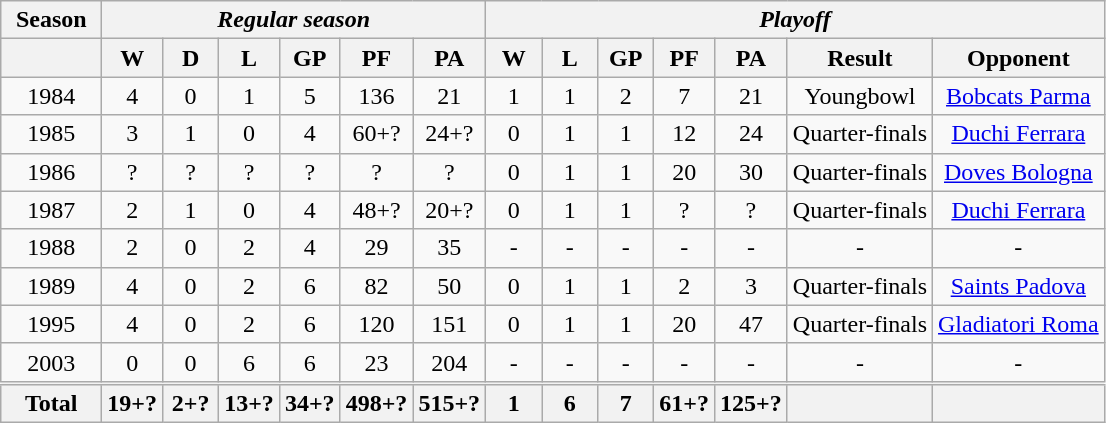<table class="wikitable"  class="wikitable" style="text-align: center;" align=center style="font-size: 95%;">
<tr>
<th width=60>Season</th>
<th colspan="6"><em>Regular season</em></th>
<th colspan="7"><em>Playoff</em></th>
</tr>
<tr>
<th> </th>
<th width=30>W</th>
<th width=30>D</th>
<th width=30>L</th>
<th width=30>GP</th>
<th width=30>PF</th>
<th width=30>PA</th>
<th width=30>W</th>
<th width=30>L</th>
<th width=30>GP</th>
<th width=30>PF</th>
<th width=30>PA</th>
<th>Result</th>
<th>Opponent</th>
</tr>
<tr align=center>
<td>1984</td>
<td>4</td>
<td>0</td>
<td>1</td>
<td>5</td>
<td>136</td>
<td>21</td>
<td>1</td>
<td>1</td>
<td>2</td>
<td>7</td>
<td>21</td>
<td>Youngbowl</td>
<td><a href='#'>Bobcats Parma</a></td>
</tr>
<tr align=center>
<td>1985</td>
<td>3</td>
<td>1</td>
<td>0</td>
<td>4</td>
<td>60+?</td>
<td>24+?</td>
<td>0</td>
<td>1</td>
<td>1</td>
<td>12</td>
<td>24</td>
<td>Quarter-finals</td>
<td><a href='#'>Duchi Ferrara</a></td>
</tr>
<tr align=center>
<td>1986</td>
<td>?</td>
<td>?</td>
<td>?</td>
<td>?</td>
<td>?</td>
<td>?</td>
<td>0</td>
<td>1</td>
<td>1</td>
<td>20</td>
<td>30</td>
<td>Quarter-finals</td>
<td><a href='#'>Doves Bologna</a></td>
</tr>
<tr align=center>
<td>1987</td>
<td>2</td>
<td>1</td>
<td>0</td>
<td>4</td>
<td>48+?</td>
<td>20+?</td>
<td>0</td>
<td>1</td>
<td>1</td>
<td>?</td>
<td>?</td>
<td>Quarter-finals</td>
<td><a href='#'>Duchi Ferrara</a></td>
</tr>
<tr align=center>
<td>1988</td>
<td>2</td>
<td>0</td>
<td>2</td>
<td>4</td>
<td>29</td>
<td>35</td>
<td>-</td>
<td>-</td>
<td>-</td>
<td>-</td>
<td>-</td>
<td>-</td>
<td>-</td>
</tr>
<tr align=center>
<td>1989</td>
<td>4</td>
<td>0</td>
<td>2</td>
<td>6</td>
<td>82</td>
<td>50</td>
<td>0</td>
<td>1</td>
<td>1</td>
<td>2</td>
<td>3</td>
<td>Quarter-finals</td>
<td><a href='#'>Saints Padova</a></td>
</tr>
<tr align=center>
<td>1995</td>
<td>4</td>
<td>0</td>
<td>2</td>
<td>6</td>
<td>120</td>
<td>151</td>
<td>0</td>
<td>1</td>
<td>1</td>
<td>20</td>
<td>47</td>
<td>Quarter-finals</td>
<td><a href='#'>Gladiatori Roma</a></td>
</tr>
<tr align=center>
<td>2003</td>
<td>0</td>
<td>0</td>
<td>6</td>
<td>6</td>
<td>23</td>
<td>204</td>
<td>-</td>
<td>-</td>
<td>-</td>
<td>-</td>
<td>-</td>
<td>-</td>
<td>-</td>
</tr>
<tr style="border-top-style:double">
<th>Total</th>
<th>19+?</th>
<th>2+?</th>
<th>13+?</th>
<th>34+?</th>
<th>498+?</th>
<th>515+?</th>
<th>1</th>
<th>6</th>
<th>7</th>
<th>61+?</th>
<th>125+?</th>
<th></th>
<th></th>
</tr>
</table>
